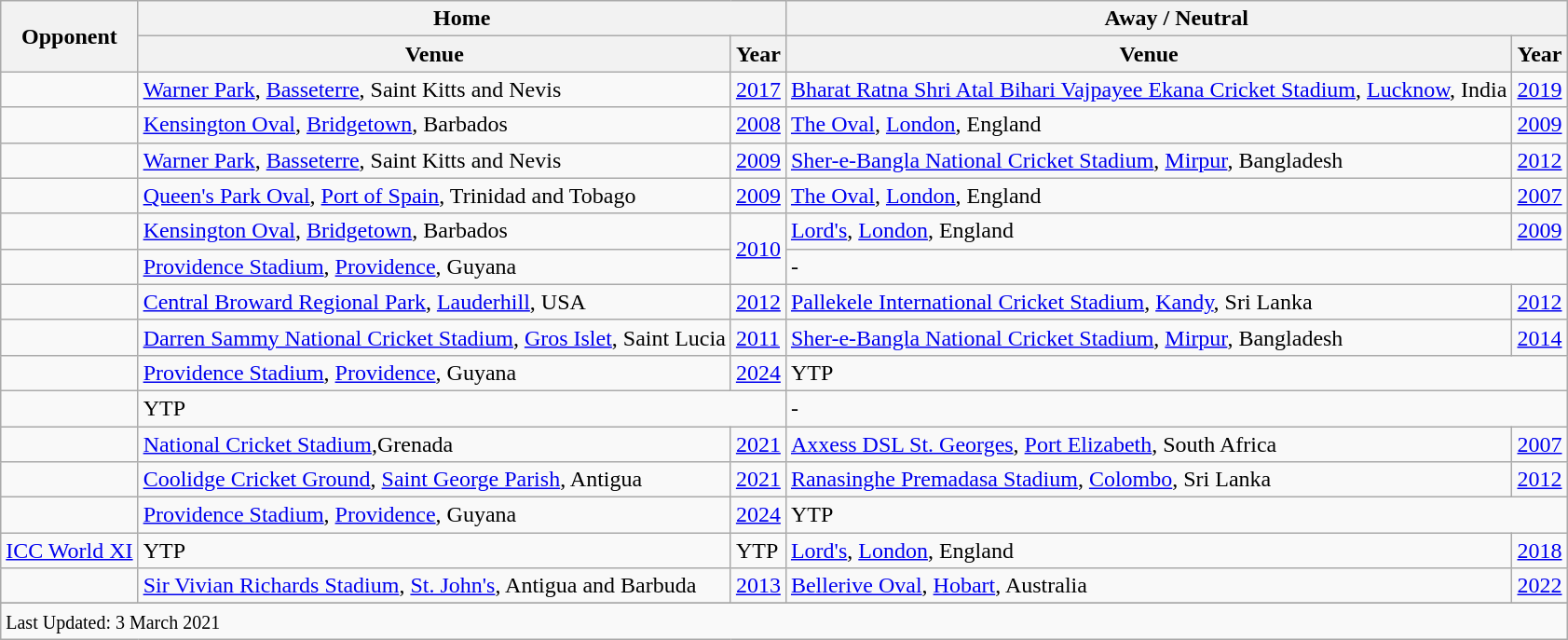<table class="wikitable plainrowheaders sortable">
<tr>
<th rowspan="2">Opponent</th>
<th colspan="2">Home</th>
<th colspan="2">Away / Neutral</th>
</tr>
<tr>
<th>Venue</th>
<th style="text-align:center">Year</th>
<th style="text-align:center">Venue</th>
<th style="text-align:center">Year</th>
</tr>
<tr>
<td></td>
<td><a href='#'>Warner Park</a>, <a href='#'>Basseterre</a>, Saint Kitts and Nevis</td>
<td><a href='#'>2017</a></td>
<td><a href='#'>Bharat Ratna Shri Atal Bihari Vajpayee Ekana Cricket Stadium</a>, <a href='#'>Lucknow</a>, India</td>
<td><a href='#'>2019</a></td>
</tr>
<tr>
<td></td>
<td><a href='#'>Kensington Oval</a>, <a href='#'>Bridgetown</a>, Barbados</td>
<td><a href='#'>2008</a></td>
<td><a href='#'>The Oval</a>, <a href='#'>London</a>, England</td>
<td><a href='#'>2009</a></td>
</tr>
<tr>
<td></td>
<td><a href='#'>Warner Park</a>, <a href='#'>Basseterre</a>, Saint Kitts and Nevis</td>
<td><a href='#'>2009</a></td>
<td><a href='#'>Sher-e-Bangla National Cricket Stadium</a>, <a href='#'>Mirpur</a>, Bangladesh</td>
<td><a href='#'>2012</a></td>
</tr>
<tr>
<td></td>
<td><a href='#'>Queen's Park Oval</a>, <a href='#'>Port of Spain</a>, Trinidad and Tobago</td>
<td><a href='#'>2009</a></td>
<td><a href='#'>The Oval</a>, <a href='#'>London</a>, England</td>
<td><a href='#'>2007</a></td>
</tr>
<tr>
<td></td>
<td><a href='#'>Kensington Oval</a>, <a href='#'>Bridgetown</a>, Barbados</td>
<td rowspan=2><a href='#'>2010</a></td>
<td><a href='#'>Lord's</a>, <a href='#'>London</a>, England</td>
<td><a href='#'>2009</a></td>
</tr>
<tr>
<td></td>
<td><a href='#'>Providence Stadium</a>, <a href='#'>Providence</a>, Guyana</td>
<td colspan=2>-</td>
</tr>
<tr>
<td></td>
<td><a href='#'>Central Broward Regional Park</a>, <a href='#'>Lauderhill</a>, USA</td>
<td><a href='#'>2012</a></td>
<td><a href='#'>Pallekele International Cricket Stadium</a>, <a href='#'>Kandy</a>, Sri Lanka</td>
<td><a href='#'>2012</a></td>
</tr>
<tr>
<td></td>
<td><a href='#'>Darren Sammy National Cricket Stadium</a>, <a href='#'>Gros Islet</a>, Saint Lucia</td>
<td><a href='#'>2011</a></td>
<td><a href='#'>Sher-e-Bangla National Cricket Stadium</a>, <a href='#'>Mirpur</a>, Bangladesh</td>
<td><a href='#'>2014</a></td>
</tr>
<tr>
<td></td>
<td><a href='#'>Providence Stadium</a>, <a href='#'>Providence</a>, Guyana</td>
<td><a href='#'>2024</a></td>
<td colspan=2>YTP</td>
</tr>
<tr>
<td></td>
<td colspan=2>YTP</td>
<td colspan=2>-</td>
</tr>
<tr>
<td></td>
<td><a href='#'>National Cricket Stadium</a>,Grenada</td>
<td><a href='#'>2021</a></td>
<td><a href='#'>Axxess DSL St. Georges</a>, <a href='#'>Port Elizabeth</a>, South Africa</td>
<td><a href='#'>2007</a></td>
</tr>
<tr>
<td></td>
<td><a href='#'>Coolidge Cricket Ground</a>, <a href='#'>Saint George Parish</a>, Antigua</td>
<td><a href='#'>2021</a></td>
<td><a href='#'>Ranasinghe Premadasa Stadium</a>, <a href='#'>Colombo</a>, Sri Lanka</td>
<td><a href='#'>2012</a></td>
</tr>
<tr>
<td></td>
<td><a href='#'>Providence Stadium</a>, <a href='#'>Providence</a>, Guyana</td>
<td><a href='#'>2024</a></td>
<td colspan=2>YTP</td>
</tr>
<tr>
<td><a href='#'>ICC World XI</a></td>
<td>YTP</td>
<td>YTP</td>
<td><a href='#'>Lord's</a>, <a href='#'>London</a>, England</td>
<td><a href='#'>2018</a></td>
</tr>
<tr>
<td></td>
<td><a href='#'>Sir Vivian Richards Stadium</a>, <a href='#'>St. John's</a>, Antigua and Barbuda</td>
<td><a href='#'>2013</a></td>
<td><a href='#'>Bellerive Oval</a>, <a href='#'>Hobart</a>, Australia</td>
<td><a href='#'>2022</a></td>
</tr>
<tr>
</tr>
<tr class=sortbottom>
<td colspan=5><small>Last Updated: 3 March 2021</small></td>
</tr>
</table>
